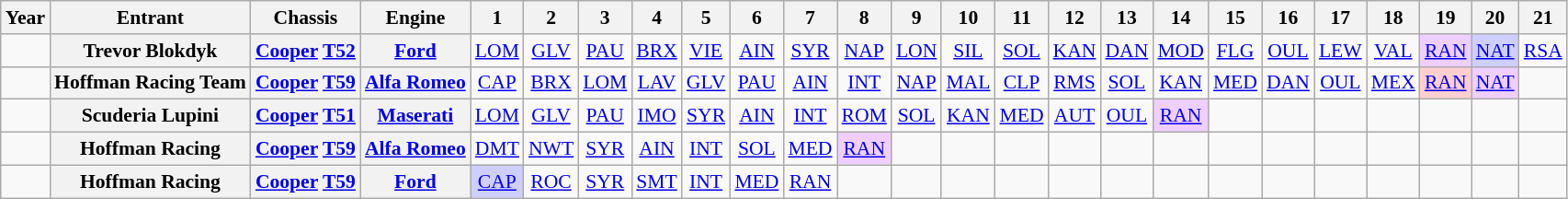<table class="wikitable" style="text-align:center; font-size:90%">
<tr>
<th>Year</th>
<th>Entrant</th>
<th>Chassis</th>
<th>Engine</th>
<th>1</th>
<th>2</th>
<th>3</th>
<th>4</th>
<th>5</th>
<th>6</th>
<th>7</th>
<th>8</th>
<th>9</th>
<th>10</th>
<th>11</th>
<th>12</th>
<th>13</th>
<th>14</th>
<th>15</th>
<th>16</th>
<th>17</th>
<th>18</th>
<th>19</th>
<th>20</th>
<th>21</th>
</tr>
<tr>
<td></td>
<th>Trevor Blokdyk</th>
<th><a href='#'>Cooper</a> <a href='#'>T52</a></th>
<th><a href='#'>Ford</a></th>
<td><a href='#'>LOM</a></td>
<td><a href='#'>GLV</a></td>
<td><a href='#'>PAU</a></td>
<td><a href='#'>BRX</a></td>
<td><a href='#'>VIE</a></td>
<td><a href='#'>AIN</a></td>
<td><a href='#'>SYR</a></td>
<td><a href='#'>NAP</a></td>
<td><a href='#'>LON</a></td>
<td><a href='#'>SIL</a></td>
<td><a href='#'>SOL</a></td>
<td><a href='#'>KAN</a></td>
<td><a href='#'>DAN</a></td>
<td><a href='#'>MOD</a></td>
<td><a href='#'>FLG</a></td>
<td><a href='#'>OUL</a></td>
<td><a href='#'>LEW</a></td>
<td><a href='#'>VAL</a></td>
<td style="background:#EFCFFF;"><a href='#'>RAN</a><br></td>
<td style="background:#CFCFFF;"><a href='#'>NAT</a><br></td>
<td><a href='#'>RSA</a></td>
</tr>
<tr>
<td></td>
<th>Hoffman Racing Team</th>
<th><a href='#'>Cooper</a> <a href='#'>T59</a></th>
<th><a href='#'>Alfa Romeo</a></th>
<td><a href='#'>CAP</a></td>
<td><a href='#'>BRX</a></td>
<td><a href='#'>LOM</a></td>
<td><a href='#'>LAV</a></td>
<td><a href='#'>GLV</a></td>
<td><a href='#'>PAU</a></td>
<td><a href='#'>AIN</a></td>
<td><a href='#'>INT</a></td>
<td><a href='#'>NAP</a></td>
<td><a href='#'>MAL</a></td>
<td><a href='#'>CLP</a></td>
<td><a href='#'>RMS</a></td>
<td><a href='#'>SOL</a></td>
<td><a href='#'>KAN</a></td>
<td><a href='#'>MED</a></td>
<td><a href='#'>DAN</a></td>
<td><a href='#'>OUL</a></td>
<td><a href='#'>MEX</a></td>
<td style="background:#FFCFCF;"><a href='#'>RAN</a><br></td>
<td style="background:#EFCFFF;"><a href='#'>NAT</a><br></td>
<td></td>
</tr>
<tr>
<td></td>
<th>Scuderia Lupini</th>
<th><a href='#'>Cooper</a> <a href='#'>T51</a></th>
<th><a href='#'>Maserati</a></th>
<td><a href='#'>LOM</a></td>
<td><a href='#'>GLV</a></td>
<td><a href='#'>PAU</a></td>
<td><a href='#'>IMO</a></td>
<td><a href='#'>SYR</a></td>
<td><a href='#'>AIN</a></td>
<td><a href='#'>INT</a></td>
<td><a href='#'>ROM</a></td>
<td><a href='#'>SOL</a></td>
<td><a href='#'>KAN</a></td>
<td><a href='#'>MED</a></td>
<td><a href='#'>AUT</a></td>
<td><a href='#'>OUL</a></td>
<td style="background:#EFCFFF;"><a href='#'>RAN</a><br></td>
<td></td>
<td></td>
<td></td>
<td></td>
<td></td>
<td></td>
<td></td>
</tr>
<tr>
<td></td>
<th>Hoffman Racing</th>
<th><a href='#'>Cooper</a> <a href='#'>T59</a></th>
<th><a href='#'>Alfa Romeo</a></th>
<td><a href='#'>DMT</a></td>
<td><a href='#'>NWT</a></td>
<td><a href='#'>SYR</a></td>
<td><a href='#'>AIN</a></td>
<td><a href='#'>INT</a></td>
<td><a href='#'>SOL</a></td>
<td><a href='#'>MED</a></td>
<td style="background:#EFCFFF;"><a href='#'>RAN</a><br></td>
<td></td>
<td></td>
<td></td>
<td></td>
<td></td>
<td></td>
<td></td>
<td></td>
<td></td>
<td></td>
<td></td>
<td></td>
<td></td>
</tr>
<tr>
<td></td>
<th>Hoffman Racing</th>
<th><a href='#'>Cooper</a> <a href='#'>T59</a></th>
<th><a href='#'>Ford</a></th>
<td style="background:#CFCFFF;"><a href='#'>CAP</a><br></td>
<td><a href='#'>ROC</a></td>
<td><a href='#'>SYR</a></td>
<td><a href='#'>SMT</a></td>
<td><a href='#'>INT</a></td>
<td><a href='#'>MED</a></td>
<td><a href='#'>RAN</a></td>
<td></td>
<td></td>
<td></td>
<td></td>
<td></td>
<td></td>
<td></td>
<td></td>
<td></td>
<td></td>
<td></td>
<td></td>
<td></td>
<td></td>
</tr>
</table>
